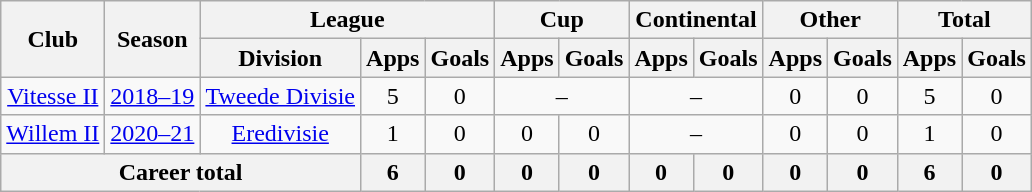<table class="wikitable" style="text-align: center">
<tr>
<th rowspan="2">Club</th>
<th rowspan="2">Season</th>
<th colspan="3">League</th>
<th colspan="2">Cup</th>
<th colspan="2">Continental</th>
<th colspan="2">Other</th>
<th colspan="2">Total</th>
</tr>
<tr>
<th>Division</th>
<th>Apps</th>
<th>Goals</th>
<th>Apps</th>
<th>Goals</th>
<th>Apps</th>
<th>Goals</th>
<th>Apps</th>
<th>Goals</th>
<th>Apps</th>
<th>Goals</th>
</tr>
<tr>
<td><a href='#'>Vitesse II</a></td>
<td><a href='#'>2018–19</a></td>
<td><a href='#'>Tweede Divisie</a></td>
<td>5</td>
<td>0</td>
<td colspan="2">–</td>
<td colspan="2">–</td>
<td>0</td>
<td>0</td>
<td>5</td>
<td>0</td>
</tr>
<tr>
<td><a href='#'>Willem II</a></td>
<td><a href='#'>2020–21</a></td>
<td><a href='#'>Eredivisie</a></td>
<td>1</td>
<td>0</td>
<td>0</td>
<td>0</td>
<td colspan="2">–</td>
<td>0</td>
<td>0</td>
<td>1</td>
<td>0</td>
</tr>
<tr>
<th colspan="3"><strong>Career total</strong></th>
<th>6</th>
<th>0</th>
<th>0</th>
<th>0</th>
<th>0</th>
<th>0</th>
<th>0</th>
<th>0</th>
<th>6</th>
<th>0</th>
</tr>
</table>
